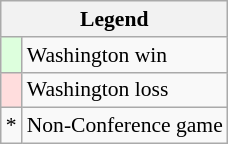<table class="wikitable" style="font-size:90%">
<tr>
<th colspan=2>Legend</th>
</tr>
<tr>
<td style="background:#ddffdd;"> </td>
<td>Washington win</td>
</tr>
<tr>
<td style="background:#ffdddd;"> </td>
<td>Washington loss</td>
</tr>
<tr>
<td>*</td>
<td>Non-Conference game</td>
</tr>
</table>
